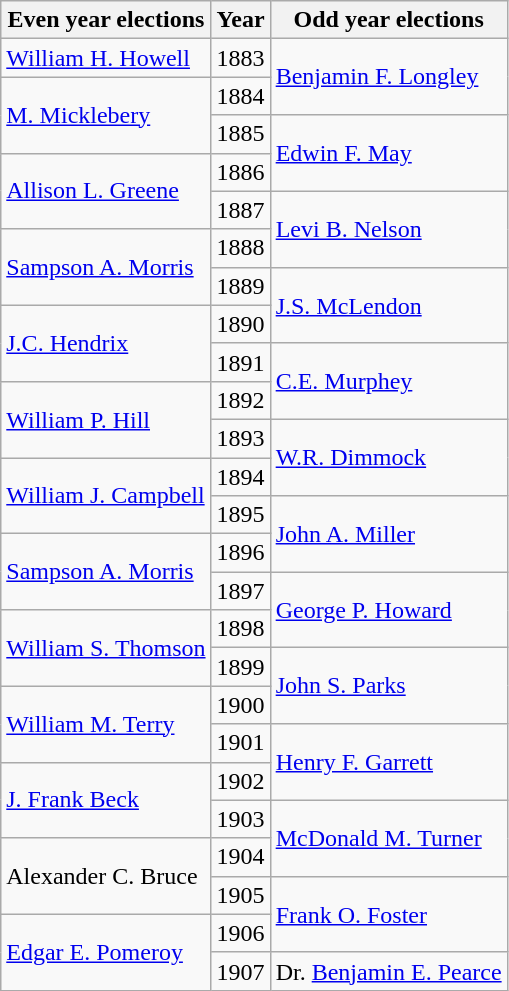<table class="wikitable">
<tr>
<th>Even year elections</th>
<th>Year</th>
<th>Odd year elections</th>
</tr>
<tr>
<td rowspan="1"><a href='#'>William H. Howell</a></td>
<td>1883</td>
<td rowspan="2"><a href='#'>Benjamin F. Longley</a></td>
</tr>
<tr>
<td rowspan="2"><a href='#'>M. Micklebery</a></td>
<td>1884</td>
</tr>
<tr>
<td>1885</td>
<td rowspan="2"><a href='#'>Edwin F. May</a></td>
</tr>
<tr>
<td rowspan="2"><a href='#'>Allison L. Greene</a></td>
<td>1886</td>
</tr>
<tr>
<td>1887</td>
<td rowspan="2"><a href='#'>Levi B. Nelson</a></td>
</tr>
<tr>
<td rowspan="2"><a href='#'>Sampson A. Morris</a></td>
<td>1888</td>
</tr>
<tr>
<td>1889</td>
<td rowspan="2"><a href='#'>J.S. McLendon</a></td>
</tr>
<tr>
<td rowspan="2"><a href='#'>J.C. Hendrix</a></td>
<td>1890</td>
</tr>
<tr>
<td>1891</td>
<td rowspan="2"><a href='#'>C.E. Murphey</a></td>
</tr>
<tr>
<td rowspan="2"><a href='#'>William P. Hill</a></td>
<td>1892</td>
</tr>
<tr>
<td>1893</td>
<td rowspan="2"><a href='#'>W.R. Dimmock</a></td>
</tr>
<tr>
<td rowspan="2"><a href='#'>William J. Campbell</a></td>
<td>1894</td>
</tr>
<tr>
<td>1895</td>
<td rowspan="2"><a href='#'>John A. Miller</a></td>
</tr>
<tr>
<td rowspan="2"><a href='#'>Sampson A. Morris</a></td>
<td>1896</td>
</tr>
<tr>
<td>1897</td>
<td rowspan="2"><a href='#'>George P. Howard</a></td>
</tr>
<tr>
<td rowspan="2"><a href='#'>William S. Thomson</a></td>
<td>1898</td>
</tr>
<tr>
<td>1899</td>
<td rowspan="2"><a href='#'>John S. Parks</a></td>
</tr>
<tr>
<td rowspan="2"><a href='#'>William M. Terry</a></td>
<td>1900</td>
</tr>
<tr>
<td>1901</td>
<td rowspan="2"><a href='#'>Henry F. Garrett</a></td>
</tr>
<tr>
<td rowspan="2"><a href='#'>J. Frank Beck</a></td>
<td>1902</td>
</tr>
<tr>
<td>1903</td>
<td rowspan="2"><a href='#'>McDonald M. Turner</a></td>
</tr>
<tr>
<td rowspan="2">Alexander C. Bruce</td>
<td>1904</td>
</tr>
<tr>
<td>1905</td>
<td rowspan="2"><a href='#'>Frank O. Foster</a></td>
</tr>
<tr>
<td rowspan="2"><a href='#'>Edgar E. Pomeroy</a></td>
<td>1906</td>
</tr>
<tr>
<td>1907</td>
<td rowspan="1">Dr. <a href='#'>Benjamin E. Pearce</a></td>
</tr>
</table>
